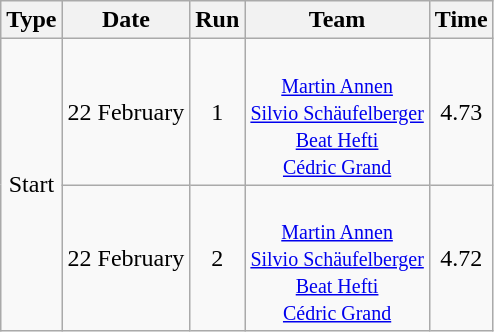<table class="wikitable" style="text-align:center">
<tr>
<th>Type</th>
<th>Date</th>
<th>Run</th>
<th>Team</th>
<th>Time</th>
</tr>
<tr>
<td rowspan=2>Start</td>
<td>22 February</td>
<td>1</td>
<td> <br>  <small><a href='#'>Martin Annen</a> <br><a href='#'>Silvio Schäufelberger</a> <br><a href='#'>Beat Hefti</a> <br><a href='#'>Cédric Grand</a></small></td>
<td>4.73</td>
</tr>
<tr>
<td>22 February</td>
<td>2</td>
<td> <br>  <small><a href='#'>Martin Annen</a> <br><a href='#'>Silvio Schäufelberger</a> <br><a href='#'>Beat Hefti</a> <br><a href='#'>Cédric Grand</a></small></td>
<td>4.72</td>
</tr>
</table>
